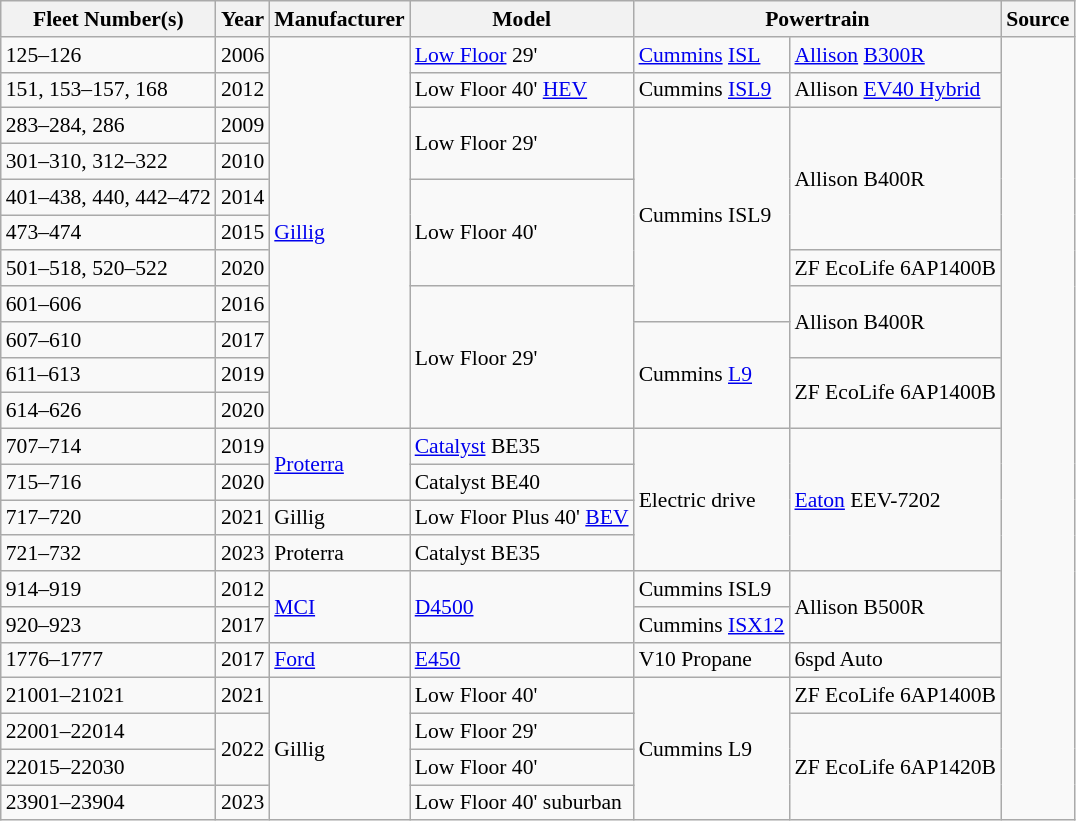<table class="wikitable" style="font-size:90%;border:1px;">
<tr>
<th>Fleet Number(s)</th>
<th>Year</th>
<th>Manufacturer</th>
<th>Model</th>
<th colspan="2">Powertrain</th>
<th>Source</th>
</tr>
<tr>
<td>125–126</td>
<td>2006</td>
<td rowspan="11"><a href='#'>Gillig</a></td>
<td><a href='#'>Low Floor</a> 29'</td>
<td><a href='#'>Cummins</a> <a href='#'>ISL</a></td>
<td><a href='#'>Allison</a> <a href='#'>B300R</a></td>
<td rowspan="22"></td>
</tr>
<tr>
<td>151, 153–157, 168</td>
<td>2012</td>
<td>Low Floor 40' <a href='#'>HEV</a></td>
<td>Cummins <a href='#'>ISL9</a></td>
<td>Allison <a href='#'>EV40 Hybrid</a></td>
</tr>
<tr>
<td>283–284, 286</td>
<td>2009</td>
<td rowspan="2">Low Floor 29'</td>
<td rowspan="6">Cummins ISL9</td>
<td rowspan="4">Allison B400R</td>
</tr>
<tr>
<td>301–310, 312–322</td>
<td>2010</td>
</tr>
<tr>
<td>401–438, 440, 442–472</td>
<td>2014</td>
<td rowspan="3">Low Floor 40'</td>
</tr>
<tr>
<td>473–474</td>
<td>2015</td>
</tr>
<tr>
<td>501–518, 520–522</td>
<td>2020</td>
<td>ZF EcoLife 6AP1400B</td>
</tr>
<tr>
<td>601–606</td>
<td>2016</td>
<td rowspan="4">Low Floor 29'</td>
<td rowspan="2">Allison B400R</td>
</tr>
<tr>
<td>607–610</td>
<td>2017</td>
<td rowspan="3">Cummins <a href='#'>L9</a></td>
</tr>
<tr>
<td>611–613</td>
<td>2019</td>
<td rowspan="2">ZF EcoLife 6AP1400B</td>
</tr>
<tr>
<td>614–626</td>
<td>2020</td>
</tr>
<tr>
<td>707–714</td>
<td>2019</td>
<td rowspan="2"><a href='#'>Proterra</a></td>
<td><a href='#'>Catalyst</a> BE35</td>
<td rowspan="4">Electric drive</td>
<td rowspan="4"><a href='#'>Eaton</a> EEV-7202</td>
</tr>
<tr>
<td>715–716</td>
<td>2020</td>
<td>Catalyst BE40</td>
</tr>
<tr>
<td>717–720</td>
<td>2021</td>
<td>Gillig</td>
<td>Low Floor Plus 40' <a href='#'>BEV</a></td>
</tr>
<tr>
<td>721–732</td>
<td>2023</td>
<td>Proterra</td>
<td>Catalyst BE35</td>
</tr>
<tr>
<td>914–919</td>
<td>2012</td>
<td rowspan="2"><a href='#'>MCI</a></td>
<td rowspan="2"><a href='#'>D4500</a></td>
<td>Cummins ISL9</td>
<td rowspan="2">Allison B500R</td>
</tr>
<tr>
<td>920–923</td>
<td>2017</td>
<td>Cummins <a href='#'>ISX12</a></td>
</tr>
<tr>
<td>1776–1777</td>
<td>2017</td>
<td><a href='#'>Ford</a></td>
<td><a href='#'>E450</a></td>
<td>V10 Propane</td>
<td>6spd Auto</td>
</tr>
<tr>
<td>21001–21021</td>
<td>2021</td>
<td rowspan="4">Gillig</td>
<td>Low Floor 40'</td>
<td rowspan="4">Cummins L9</td>
<td>ZF EcoLife 6AP1400B</td>
</tr>
<tr>
<td>22001–22014</td>
<td rowspan="2">2022</td>
<td>Low Floor 29'</td>
<td rowspan="3">ZF EcoLife 6AP1420B</td>
</tr>
<tr>
<td>22015–22030</td>
<td>Low Floor 40'</td>
</tr>
<tr>
<td>23901–23904</td>
<td>2023</td>
<td>Low Floor 40' suburban</td>
</tr>
</table>
